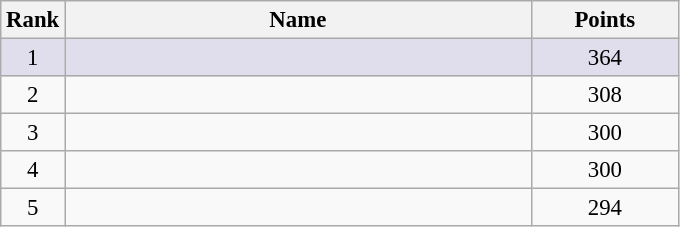<table class="wikitable" style="font-size:95%">
<tr>
<th scope="col">Rank</th>
<th scope="col" style="width:20em">Name</th>
<th scope="col" style="width:6em">Points</th>
</tr>
<tr bgcolor="#E0DDED" align="center">
<td>1</td>
<td align="left"></td>
<td>364</td>
</tr>
<tr align="center">
<td>2</td>
<td align="left"></td>
<td>308</td>
</tr>
<tr align="center">
<td>3</td>
<td align="left"></td>
<td>300</td>
</tr>
<tr align="center">
<td>4</td>
<td align="left"></td>
<td>300</td>
</tr>
<tr align="center">
<td>5</td>
<td align="left"></td>
<td>294</td>
</tr>
</table>
